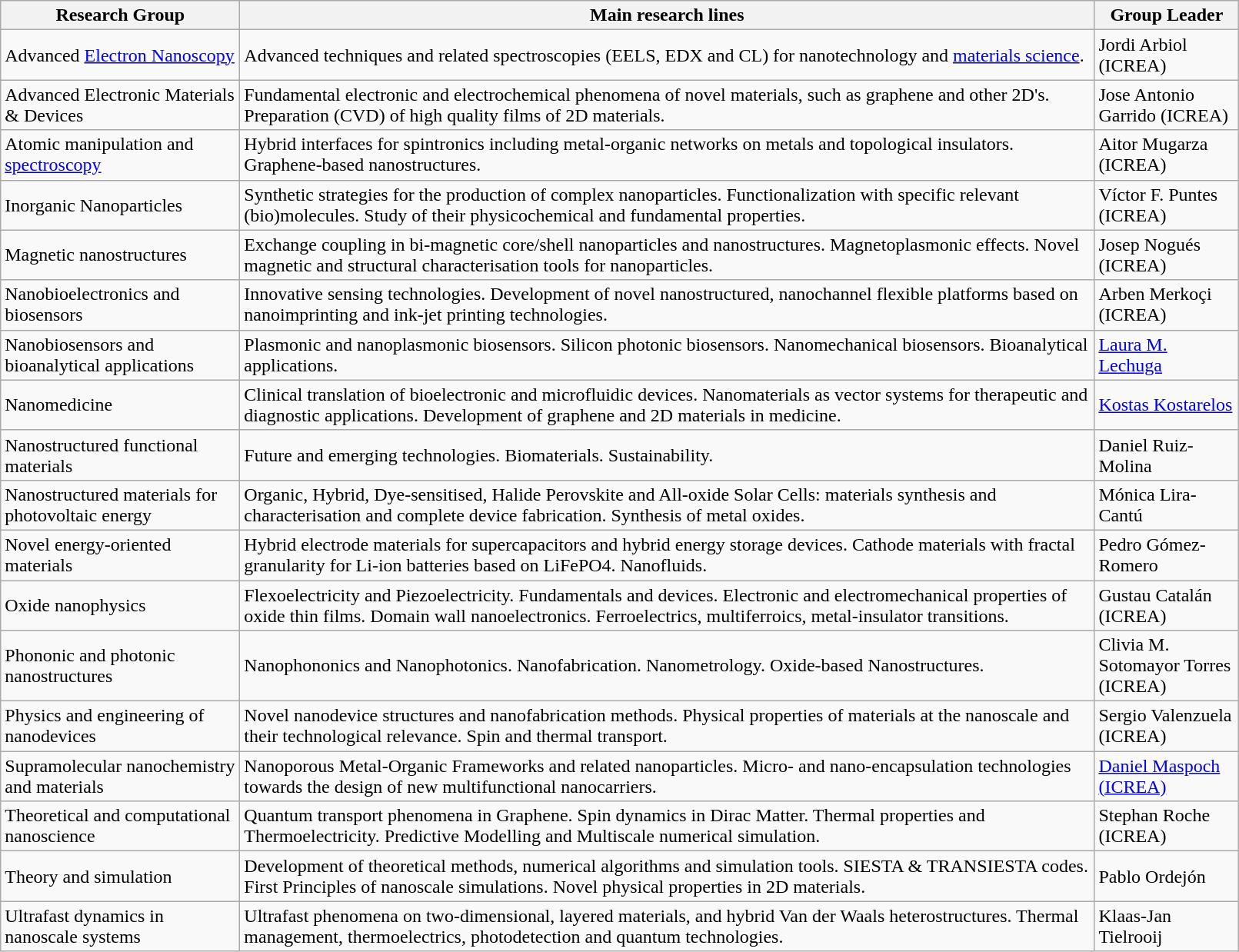<table class="wikitable" style="width: 85%;">
<tr>
<th>Research Group</th>
<th>Main research lines</th>
<th>Group Leader</th>
</tr>
<tr>
<td>Advanced <a href='#'>Electron Nanoscopy</a></td>
<td>Advanced techniques and related spectroscopies (EELS, EDX and CL) for nanotechnology and <a href='#'>materials science</a>.</td>
<td>Jordi  Arbiol (ICREA)</td>
</tr>
<tr>
<td style="width: 150pt;">Advanced Electronic Materials & Devices</td>
<td style="width: 550pt;">Fundamental electronic and electrochemical phenomena of novel materials, such as graphene and other 2D's. Preparation (CVD) of high quality films of 2D materials.</td>
<td>Jose Antonio Garrido (ICREA)</td>
</tr>
<tr>
<td>Atomic manipulation and <a href='#'>spectroscopy</a></td>
<td>Hybrid interfaces for spintronics including metal-organic networks on metals and topological insulators. Graphene-based nanostructures.</td>
<td>Aitor Mugarza (ICREA)</td>
</tr>
<tr>
<td>Inorganic Nanoparticles</td>
<td>Synthetic strategies for the production of complex nanoparticles. Functionalization with specific relevant (bio)molecules. Study of their physicochemical and fundamental properties.</td>
<td>Víctor F. Puntes (ICREA)</td>
</tr>
<tr>
<td>Magnetic nanostructures</td>
<td>Exchange coupling in bi-magnetic core/shell nanoparticles and nanostructures. Magnetoplasmonic effects.  Novel magnetic and structural characterisation tools for nanoparticles.</td>
<td>Josep Nogués (ICREA)</td>
</tr>
<tr>
<td>Nanobioelectronics and biosensors</td>
<td>Innovative sensing technologies. Development of novel nanostructured, nanochannel flexible platforms based on nanoimprinting and ink-jet printing technologies.</td>
<td>Arben Merkoçi (ICREA)</td>
</tr>
<tr>
<td>Nanobiosensors and bioanalytical applications</td>
<td>Plasmonic and nanoplasmonic biosensors. Silicon photonic biosensors. Nanomechanical biosensors. Bioanalytical applications.</td>
<td><a href='#'>Laura M. Lechuga</a></td>
</tr>
<tr>
<td>Nanomedicine</td>
<td>Clinical translation of bioelectronic and microfluidic devices. Nanomaterials as vector systems for therapeutic and diagnostic applications. Development of graphene and 2D materials in medicine.</td>
<td><a href='#'>Kostas Kostarelos</a></td>
</tr>
<tr>
<td>Nanostructured functional materials</td>
<td>Future and emerging technologies. Biomaterials. Sustainability.</td>
<td>Daniel Ruiz-Molina</td>
</tr>
<tr>
<td>Nanostructured materials for photovoltaic energy</td>
<td>Organic, Hybrid, Dye-sensitised, Halide Perovskite and All-oxide Solar Cells: materials synthesis and characterisation and complete device fabrication. Synthesis of metal oxides.</td>
<td>Mónica Lira-Cantú</td>
</tr>
<tr>
<td>Novel energy-oriented materials</td>
<td>Hybrid electrode materials for supercapacitors and hybrid energy storage devices. Cathode materials with fractal granularity for Li-ion batteries based on LiFePO4. Nanofluids.</td>
<td>Pedro Gómez-Romero</td>
</tr>
<tr>
<td>Oxide nanophysics</td>
<td>Flexoelectricity and Piezoelectricity. Fundamentals and devices. Electronic and electromechanical properties of oxide thin films. Domain wall nanoelectronics. Ferroelectrics, multiferroics, metal-insulator transitions.</td>
<td>Gustau Catalán (ICREA)</td>
</tr>
<tr>
<td>Phononic and photonic nanostructures</td>
<td>Nanophononics and Nanophotonics. Nanofabrication. Nanometrology. Oxide-based Nanostructures.</td>
<td>Clivia M. Sotomayor Torres (ICREA)</td>
</tr>
<tr>
<td>Physics and engineering of nanodevices</td>
<td>Novel nanodevice structures and nanofabrication methods. Physical properties of materials at the nanoscale and their technological relevance. Spin and thermal transport.</td>
<td>Sergio Valenzuela (ICREA)</td>
</tr>
<tr>
<td>Supramolecular nanochemistry and materials</td>
<td>Nanoporous Metal-Organic Frameworks and related nanoparticles. Micro- and nano-encapsulation technologies towards the design of new multifunctional nanocarriers.</td>
<td><a href='#'>Daniel Maspoch (ICREA)</a></td>
</tr>
<tr>
<td>Theoretical and computational nanoscience</td>
<td>Quantum transport phenomena in Graphene. Spin dynamics in Dirac Matter. Thermal properties and Thermoelectricity.  Predictive Modelling and Multiscale numerical simulation.</td>
<td>Stephan Roche (ICREA)</td>
</tr>
<tr>
<td>Theory and simulation</td>
<td>Development of theoretical methods, numerical algorithms and simulation tools. SIESTA & TRANSIESTA codes. First Principles of nanoscale simulations. Novel physical properties in 2D materials.</td>
<td>Pablo Ordejón</td>
</tr>
<tr>
<td>Ultrafast dynamics in nanoscale systems</td>
<td>Ultrafast phenomena on two-dimensional, layered materials, and hybrid Van der Waals heterostructures. Thermal management, thermoelectrics, photodetection and quantum technologies.</td>
<td>Klaas-Jan Tielrooij</td>
</tr>
</table>
